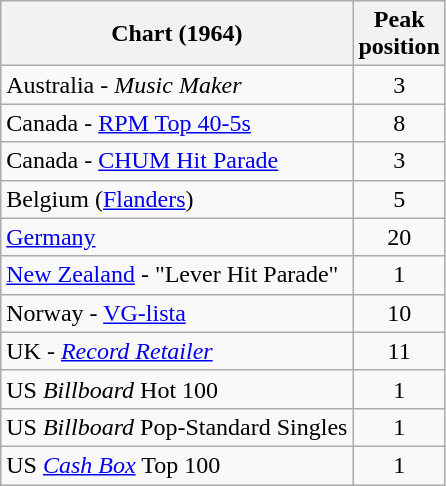<table class="wikitable sortable">
<tr>
<th align="left">Chart (1964)</th>
<th style="text-align:center;">Peak<br>position</th>
</tr>
<tr>
<td>Australia - <em>Music Maker</em></td>
<td align="center">3</td>
</tr>
<tr>
<td align="left">Canada - <a href='#'>RPM Top 40-5s</a></td>
<td style="text-align:center;">8</td>
</tr>
<tr>
<td align="left">Canada - <a href='#'>CHUM Hit Parade</a></td>
<td style="text-align:center;">3</td>
</tr>
<tr>
<td align="left">Belgium (<a href='#'>Flanders</a>)</td>
<td style="text-align:center;">5</td>
</tr>
<tr>
<td align="left"><a href='#'>Germany</a></td>
<td style="text-align:center;">20</td>
</tr>
<tr>
<td align="left"><a href='#'>New Zealand</a> - "Lever Hit Parade"</td>
<td style="text-align:center;">1</td>
</tr>
<tr>
<td align="left">Norway - <a href='#'>VG-lista</a></td>
<td style="text-align:center;">10</td>
</tr>
<tr>
<td align="left">UK - <em><a href='#'>Record Retailer</a></em></td>
<td style="text-align:center;">11</td>
</tr>
<tr>
<td align="left">US <em>Billboard</em> Hot 100</td>
<td style="text-align:center;">1</td>
</tr>
<tr>
<td align="left">US <em>Billboard</em> Pop-Standard Singles</td>
<td style="text-align:center;">1</td>
</tr>
<tr>
<td align="left">US <em><a href='#'>Cash Box</a></em> Top 100</td>
<td style="text-align:center;">1</td>
</tr>
</table>
